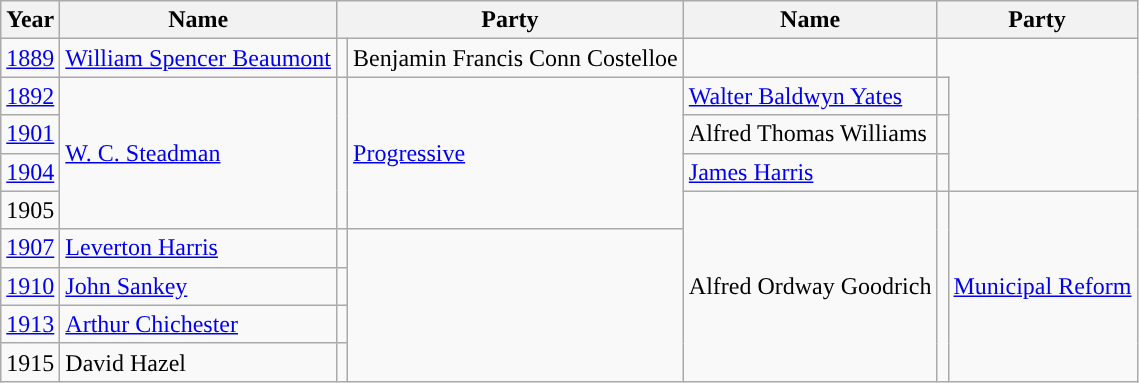<table class="wikitable">
<tr>
<th>Year</th>
<th>Name</th>
<th colspan=2>Party</th>
<th>Name</th>
<th colspan=2>Party</th>
</tr>
<tr>
<td><a href='#'>1889</a></td>
<td><a href='#'>William Spencer Beaumont</a></td>
<td></td>
<td>Benjamin Francis Conn Costelloe</td>
<td></td>
</tr>
<tr>
<td><a href='#'>1892</a></td>
<td rowspan=4><a href='#'>W. C. Steadman</a></td>
<td rowspan=4 style="background-color: "></td>
<td rowspan=4><a href='#'>Progressive</a></td>
<td><a href='#'>Walter Baldwyn Yates</a></td>
<td></td>
</tr>
<tr>
<td><a href='#'>1901</a></td>
<td>Alfred Thomas Williams</td>
<td></td>
</tr>
<tr>
<td><a href='#'>1904</a></td>
<td><a href='#'>James Harris</a></td>
<td></td>
</tr>
<tr>
<td>1905</td>
<td rowspan=5>Alfred Ordway Goodrich</td>
<td rowspan=5 style="background-color: "></td>
<td rowspan=5><a href='#'>Municipal Reform</a></td>
</tr>
<tr>
<td><a href='#'>1907</a></td>
<td><a href='#'>Leverton Harris</a></td>
<td></td>
</tr>
<tr>
<td><a href='#'>1910</a></td>
<td><a href='#'>John Sankey</a></td>
<td></td>
</tr>
<tr>
<td><a href='#'>1913</a></td>
<td><a href='#'>Arthur Chichester</a></td>
<td></td>
</tr>
<tr>
<td>1915</td>
<td>David Hazel</td>
<td></td>
</tr>
</table>
